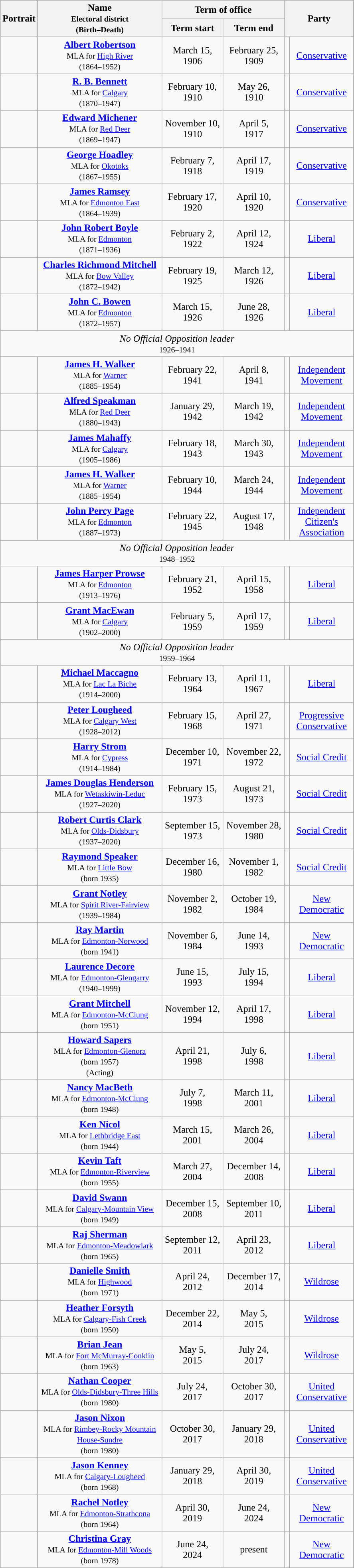<table class="wikitable" style="text-align:center">
<tr>
<th rowspan="2" scope="col">Portrait</th>
<th rowspan="2" scope="col" width="200px">Name<br><small>Electoral district<br>(Birth–Death)</small></th>
<th colspan="2" scope="col" width="100px">Term of office</th>
<th colspan="2" rowspan="2">Party</th>
</tr>
<tr>
<th width="95px">Term start</th>
<th width="95px">Term end</th>
</tr>
<tr>
<td></td>
<td><strong><a href='#'>Albert Robertson</a></strong><br><small>MLA for <a href='#'>High River</a></small><br><small>(1864–1952)</small></td>
<td>March 15,<br>1906</td>
<td>February 25,<br>1909</td>
<td style="width:1px; background:"></td>
<td width="100px"><a href='#'>Conservative</a></td>
</tr>
<tr>
<td></td>
<td><strong><a href='#'>R. B. Bennett</a></strong><br><small>MLA for <a href='#'>Calgary</a></small><br><small>(1870–1947)</small></td>
<td>February 10,<br>1910</td>
<td>May 26,<br>1910</td>
<td style="width:1px; background:"></td>
<td><a href='#'>Conservative</a></td>
</tr>
<tr>
<td></td>
<td><strong><a href='#'>Edward Michener</a></strong><br><small>MLA for <a href='#'>Red Deer</a></small><br><small>(1869–1947)</small></td>
<td>November 10,<br>1910</td>
<td>April 5,<br>1917</td>
<td style="width:1px; background:"></td>
<td><a href='#'>Conservative</a></td>
</tr>
<tr>
<td></td>
<td><a href='#'><strong>George Hoadley</strong></a><br><small>MLA for <a href='#'>Okotoks</a></small><br><small>(1867–1955)</small></td>
<td>February 7,<br>1918</td>
<td>April 17,<br>1919</td>
<td style="width:1px; background:"></td>
<td><a href='#'>Conservative</a></td>
</tr>
<tr>
<td></td>
<td><a href='#'><strong>James Ramsey</strong></a><br><small>MLA for <a href='#'>Edmonton East</a></small><br><small>(1864–1939)</small></td>
<td>February 17,<br>1920</td>
<td>April 10,<br>1920</td>
<td style="width:1px; background:"></td>
<td><a href='#'>Conservative</a></td>
</tr>
<tr>
<td></td>
<td><strong><a href='#'>John Robert Boyle</a></strong><br><small>MLA for <a href='#'>Edmonton</a></small><br><small>(1871–1936)</small></td>
<td>February 2,<br>1922</td>
<td>April 12,<br>1924</td>
<td style="width:1px; background:"></td>
<td><a href='#'>Liberal</a></td>
</tr>
<tr>
<td></td>
<td><strong><a href='#'>Charles Richmond Mitchell</a></strong><br><small>MLA for <a href='#'>Bow Valley</a></small><br><small>(1872–1942)</small></td>
<td>February 19,<br>1925</td>
<td>March 12,<br>1926</td>
<td style="width:1px; background:"></td>
<td><a href='#'>Liberal</a></td>
</tr>
<tr>
<td></td>
<td><strong><a href='#'>John C. Bowen</a></strong><br><small>MLA for <a href='#'>Edmonton</a></small><br><small>(1872–1957)</small></td>
<td>March 15,<br>1926</td>
<td>June 28,<br>1926</td>
<td style="width:1px; background:"></td>
<td><a href='#'>Liberal</a></td>
</tr>
<tr>
<td colspan="7"><em>No Official Opposition leader</em><br><small>1926</small><small>–19</small><small>41</small></td>
</tr>
<tr>
<td></td>
<td><strong><a href='#'>James H. Walker</a></strong><br><small>MLA for <a href='#'>Warner</a></small><br><small>(1885–1954)</small></td>
<td>February 22,<br>1941</td>
<td>April 8,<br>1941</td>
<td style="width:1px; background:"></td>
<td><a href='#'>Independent Movement</a></td>
</tr>
<tr>
<td></td>
<td><strong><a href='#'>Alfred Speakman</a></strong><br><small>MLA for <a href='#'>Red Deer</a></small><br><small>(1880–1943)</small></td>
<td>January 29,<br>1942</td>
<td>March 19,<br>1942</td>
<td style="width:1px; background:"></td>
<td><a href='#'>Independent Movement</a></td>
</tr>
<tr>
<td></td>
<td><strong><a href='#'>James Mahaffy</a></strong><br><small>MLA for <a href='#'>Calgary</a></small><br><small>(1905–1986)</small></td>
<td>February 18,<br>1943</td>
<td>March 30,<br>1943</td>
<td style="width:1px; background:"></td>
<td><a href='#'>Independent Movement</a></td>
</tr>
<tr>
<td></td>
<td><strong><a href='#'>James H. Walker</a></strong><br><small>MLA for <a href='#'>Warner</a></small><br><small>(1885–1954)</small></td>
<td>February 10,<br>1944</td>
<td>March 24,<br>1944</td>
<td style="width:1px; background:"></td>
<td><a href='#'>Independent Movement</a></td>
</tr>
<tr>
<td></td>
<td><strong><a href='#'>John Percy Page</a></strong><br><small>MLA for <a href='#'>Edmonton</a></small><br><small>(1887–1973)</small></td>
<td>February 22,<br>1945</td>
<td>August 17,<br>1948</td>
<td style="width:1px; background:"></td>
<td><a href='#'>Independent Citizen's Association</a></td>
</tr>
<tr>
<td colspan="7"><em>No Official Opposition leader</em><br><small>1948</small><small>–19</small><small>52</small></td>
</tr>
<tr>
<td></td>
<td><strong><a href='#'>James Harper Prowse</a></strong><br><small>MLA for <a href='#'>Edmonton</a></small><br><small>(1913–1976)</small></td>
<td>February 21,<br>1952</td>
<td>April 15,<br>1958</td>
<td style="width:1px; background:"></td>
<td><a href='#'>Liberal</a></td>
</tr>
<tr>
<td></td>
<td><strong><a href='#'>Grant MacEwan</a></strong><br><small>MLA for <a href='#'>Calgary</a></small><br><small>(1902–2000)</small></td>
<td>February 5,<br>1959</td>
<td>April 17,<br>1959</td>
<td style="width:1px; background:"></td>
<td><a href='#'>Liberal</a></td>
</tr>
<tr>
<td colspan="7"><em>No Official Opposition leader</em><br><small>1959</small><small>–19</small><small>64</small></td>
</tr>
<tr>
<td></td>
<td><strong><a href='#'>Michael Maccagno</a></strong><br><small>MLA for <a href='#'>Lac La Biche</a></small><br><small>(1914–2000)</small></td>
<td>February 13,<br>1964</td>
<td>April 11,<br>1967</td>
<td style="width:1px; background:"></td>
<td><a href='#'>Liberal</a></td>
</tr>
<tr>
<td></td>
<td><strong><a href='#'>Peter Lougheed</a></strong><br><small>MLA for <a href='#'>Calgary West</a></small><br><small>(1928–2012)</small></td>
<td>February 15,<br>1968</td>
<td>April 27,<br>1971</td>
<td style="width:1px; background:"></td>
<td><a href='#'>Progressive Conservative</a></td>
</tr>
<tr>
<td></td>
<td><strong><a href='#'>Harry Strom</a></strong><br><small>MLA for <a href='#'>Cypress</a></small><br><small>(1914–1984)</small></td>
<td>December 10,<br>1971</td>
<td>November 22,<br>1972</td>
<td style="width:1px; background:"></td>
<td><a href='#'>Social Credit</a></td>
</tr>
<tr>
<td></td>
<td><strong><a href='#'>James Douglas Henderson</a></strong><br><small>MLA for <a href='#'>Wetaskiwin-Leduc</a></small><br><small>(1927–2020)</small></td>
<td>February 15,<br>1973</td>
<td>August 21,<br>1973</td>
<td style="width:1px; background:"></td>
<td><a href='#'>Social Credit</a></td>
</tr>
<tr>
<td></td>
<td><strong><a href='#'>Robert Curtis Clark</a></strong><br><small>MLA for <a href='#'>Olds-Didsbury</a></small><br><small>(1937–2020)</small></td>
<td>September 15,<br>1973</td>
<td>November 28,<br>1980</td>
<td style="width:1px; background:"></td>
<td><a href='#'>Social Credit</a></td>
</tr>
<tr>
<td></td>
<td><strong><a href='#'>Raymond Speaker</a></strong><br><small>MLA for <a href='#'>Little Bow</a></small><br><small>(born 1935)</small></td>
<td>December 16,<br>1980</td>
<td>November 1,<br>1982</td>
<td style="width:1px; background:"></td>
<td><a href='#'>Social Credit</a></td>
</tr>
<tr>
<td></td>
<td><strong><a href='#'>Grant Notley</a></strong><br><small>MLA for <a href='#'>Spirit River-Fairview</a></small><br><small>(1939–1984)</small></td>
<td>November 2,<br>1982</td>
<td>October 19,<br>1984</td>
<td style="width:1px; background:"></td>
<td><a href='#'>New Democratic</a></td>
</tr>
<tr>
<td></td>
<td><a href='#'><strong>Ray Martin</strong></a><br><small>MLA for <a href='#'>Edmonton-Norwood</a></small><br><small>(born 1941)</small></td>
<td>November 6,<br>1984</td>
<td>June 14,<br>1993</td>
<td style="width:1px; background:"></td>
<td><a href='#'>New Democratic</a></td>
</tr>
<tr>
<td></td>
<td><strong><a href='#'>Laurence Decore</a></strong><br><small>MLA for <a href='#'>Edmonton-Glengarry</a></small><br><small>(1940–1999)</small></td>
<td>June 15,<br>1993</td>
<td>July 15,<br>1994</td>
<td style="width:1px; background:"></td>
<td><a href='#'>Liberal</a></td>
</tr>
<tr>
<td></td>
<td><a href='#'><strong>Grant Mitchell</strong></a><br><small>MLA for <a href='#'>Edmonton-McClung</a></small><br><small>(born 1951)</small></td>
<td>November 12,<br>1994</td>
<td>April 17,<br>1998</td>
<td style="width:1px; background:"></td>
<td><a href='#'>Liberal</a></td>
</tr>
<tr>
<td></td>
<td><strong><a href='#'>Howard Sapers</a></strong><br><small>MLA for <a href='#'>Edmonton-Glenora</a></small><br><small>(born 1957)<br>(Acting)</small></td>
<td>April 21,<br>1998</td>
<td>July 6,<br>1998</td>
<td style="width:1px; background:"></td>
<td><a href='#'>Liberal</a></td>
</tr>
<tr>
<td></td>
<td><strong><a href='#'>Nancy MacBeth</a></strong><br><small>MLA for <a href='#'>Edmonton-McClung</a></small><br><small>(born 1948)</small></td>
<td>July 7,<br>1998</td>
<td>March 11,<br>2001</td>
<td style="width:1px; background:"></td>
<td><a href='#'>Liberal</a></td>
</tr>
<tr>
<td></td>
<td><a href='#'><strong>Ken Nicol</strong></a><br><small>MLA for <a href='#'>Lethbridge East</a></small><br><small>(born 1944)</small></td>
<td>March 15,<br>2001</td>
<td>March 26,<br>2004</td>
<td style="width:1px; background:"></td>
<td><a href='#'>Liberal</a></td>
</tr>
<tr>
<td></td>
<td><strong><a href='#'>Kevin Taft</a></strong><br><small>MLA for <a href='#'>Edmonton-Riverview</a></small><br><small>(born 1955)</small></td>
<td>March 27,<br>2004</td>
<td>December 14,<br>2008</td>
<td style="width:1px; background:"></td>
<td><a href='#'>Liberal</a></td>
</tr>
<tr>
<td></td>
<td><strong><a href='#'>David Swann</a></strong><br><small>MLA for <a href='#'>Calgary-Mountain View</a></small><br><small>(born 1949)</small></td>
<td>December 15,<br>2008</td>
<td>September 10,<br>2011</td>
<td style="width:1px; background:"></td>
<td><a href='#'>Liberal</a></td>
</tr>
<tr>
<td></td>
<td><strong><a href='#'>Raj Sherman</a></strong><br><small>MLA for <a href='#'>Edmonton-Meadowlark</a></small><br><small>(born 1965)</small></td>
<td>September 12,<br>2011</td>
<td>April 23,<br>2012</td>
<td style="width:1px; background:"></td>
<td><a href='#'>Liberal</a></td>
</tr>
<tr>
<td></td>
<td><strong><a href='#'>Danielle Smith</a></strong><br><small>MLA for <a href='#'>Highwood</a></small><br><small>(born 1971)</small></td>
<td>April 24,<br>2012</td>
<td>December 17,<br>2014</td>
<td style="width:1px; background:"></td>
<td><a href='#'>Wildrose</a></td>
</tr>
<tr>
<td></td>
<td><strong><a href='#'>Heather Forsyth</a></strong><br><small>MLA for <a href='#'>Calgary-Fish Creek</a></small><br><small>(born 1950)</small></td>
<td>December 22,<br>2014</td>
<td>May 5,<br>2015</td>
<td style="width:1px; background:"></td>
<td><a href='#'>Wildrose</a></td>
</tr>
<tr>
<td></td>
<td><strong><a href='#'>Brian Jean</a></strong><br><small>MLA for <a href='#'>Fort McMurray-Conklin</a></small><br><small>(born 1963)</small></td>
<td>May 5,<br>2015</td>
<td>July 24,<br>2017</td>
<td style="width:1px; background:"></td>
<td><a href='#'>Wildrose</a></td>
</tr>
<tr>
<td></td>
<td><a href='#'><strong>Nathan Cooper</strong></a><br><small>MLA for <a href='#'>Olds-Didsbury-Three Hills</a></small><br><small>(born 1980)</small></td>
<td>July 24,<br>2017</td>
<td>October 30,<br>2017</td>
<td style="width:1px; background:"></td>
<td><a href='#'>United Conservative</a></td>
</tr>
<tr>
<td></td>
<td><strong><a href='#'>Jason Nixon</a></strong><br><small>MLA for <a href='#'>Rimbey-Rocky Mountain House-Sundre</a></small><br><small>(born 1980)</small></td>
<td>October 30,<br>2017</td>
<td>January 29,<br>2018</td>
<td style="width:1px; background:"></td>
<td><a href='#'>United Conservative</a></td>
</tr>
<tr>
<td></td>
<td><strong><a href='#'>Jason Kenney</a></strong><br><small>MLA for <a href='#'>Calgary-Lougheed</a></small><br><small>(born 1968)</small></td>
<td>January 29,<br>2018</td>
<td>April 30,<br>2019</td>
<td style="width:1px; background:"></td>
<td><a href='#'>United Conservative</a></td>
</tr>
<tr>
<td></td>
<td><strong><a href='#'>Rachel Notley</a></strong><br><small>MLA for <a href='#'>Edmonton-Strathcona</a></small><br><small>(born 1964)</small></td>
<td>April 30,<br>2019</td>
<td>June 24,<br>2024</td>
<td style="width:1px; background:"></td>
<td><a href='#'>New Democratic</a></td>
</tr>
<tr>
<td></td>
<td><strong><a href='#'>Christina Gray</a></strong><br><small>MLA for <a href='#'>Edmonton-Mill Woods</a></small><br><small>(born 1978)</small></td>
<td>June 24,<br>2024</td>
<td>present</td>
<td style="width:1px; background:"></td>
<td><a href='#'>New Democratic</a></td>
</tr>
</table>
